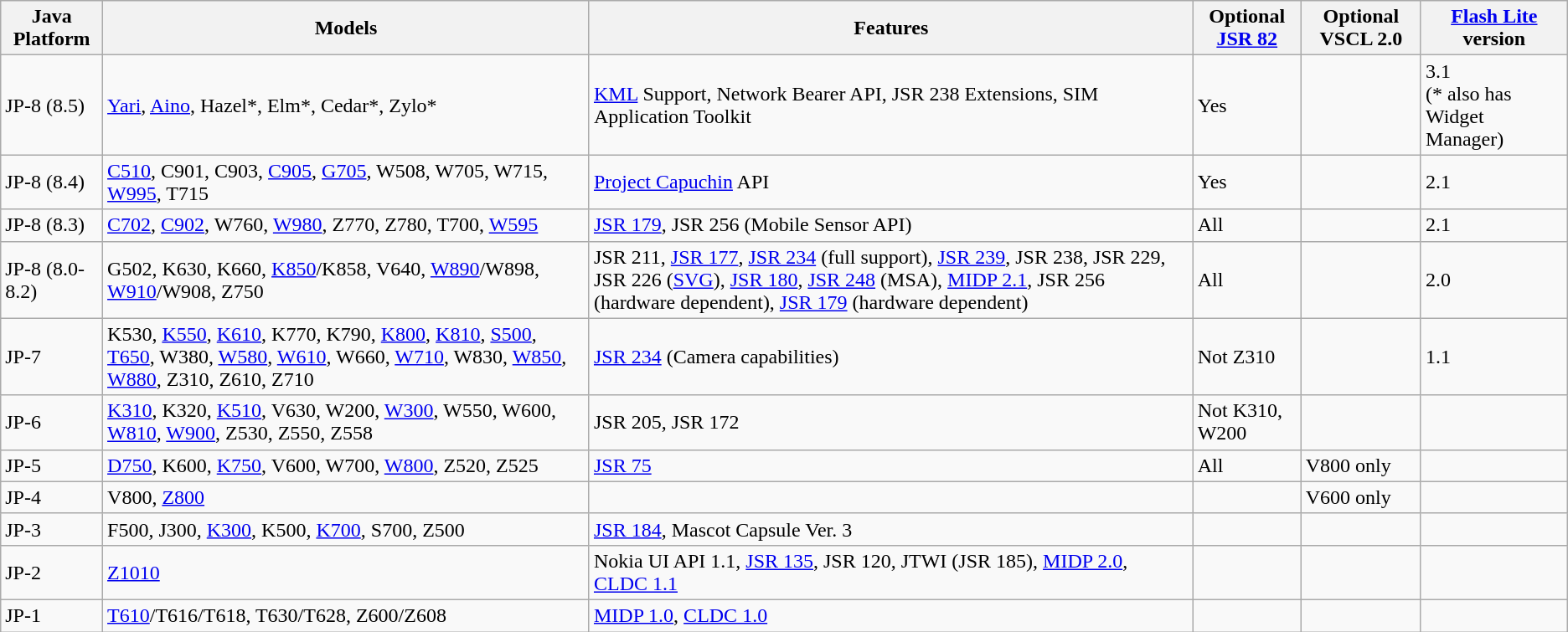<table class="wikitable">
<tr>
<th>Java Platform</th>
<th>Models</th>
<th>Features</th>
<th>Optional <a href='#'>JSR 82</a></th>
<th>Optional VSCL 2.0</th>
<th><a href='#'>Flash Lite</a> version</th>
</tr>
<tr>
<td>JP-8 (8.5)</td>
<td><a href='#'>Yari</a>, <a href='#'>Aino</a>, Hazel*, Elm*, Cedar*, Zylo*</td>
<td><a href='#'>KML</a> Support, Network Bearer API, JSR 238 Extensions, SIM Application Toolkit</td>
<td>Yes</td>
<td></td>
<td>3.1<br>(* also has Widget Manager)</td>
</tr>
<tr>
<td>JP-8 (8.4)</td>
<td><a href='#'>C510</a>, C901, C903, <a href='#'>C905</a>, <a href='#'>G705</a>, W508, W705, W715, <a href='#'>W995</a>, T715</td>
<td><a href='#'>Project Capuchin</a> API</td>
<td>Yes</td>
<td></td>
<td>2.1</td>
</tr>
<tr>
<td>JP-8 (8.3)</td>
<td><a href='#'>C702</a>, <a href='#'>C902</a>, W760, <a href='#'>W980</a>, Z770, Z780, T700, <a href='#'>W595</a></td>
<td><a href='#'>JSR 179</a>, JSR 256 (Mobile Sensor API)</td>
<td>All</td>
<td></td>
<td>2.1</td>
</tr>
<tr>
<td>JP-8 (8.0-8.2)</td>
<td>G502, K630, K660, <a href='#'>K850</a>/K858, V640, <a href='#'>W890</a>/W898, <a href='#'>W910</a>/W908, Z750</td>
<td>JSR 211, <a href='#'>JSR 177</a>, <a href='#'>JSR 234</a> (full support), <a href='#'>JSR 239</a>, JSR 238, JSR 229, JSR 226 (<a href='#'>SVG</a>), <a href='#'>JSR 180</a>, <a href='#'>JSR 248</a> (MSA), <a href='#'>MIDP 2.1</a>, JSR 256 (hardware dependent), <a href='#'>JSR 179</a> (hardware dependent)</td>
<td>All</td>
<td></td>
<td>2.0</td>
</tr>
<tr>
<td>JP-7</td>
<td>K530, <a href='#'>K550</a>, <a href='#'>K610</a>, K770, K790, <a href='#'>K800</a>, <a href='#'>K810</a>, <a href='#'>S500</a>, <a href='#'>T650</a>, W380, <a href='#'>W580</a>, <a href='#'>W610</a>, W660, <a href='#'>W710</a>, W830, <a href='#'>W850</a>, <a href='#'>W880</a>, Z310, Z610, Z710</td>
<td><a href='#'>JSR 234</a> (Camera capabilities)</td>
<td>Not Z310</td>
<td></td>
<td>1.1</td>
</tr>
<tr>
<td>JP-6</td>
<td><a href='#'>K310</a>, K320, <a href='#'>K510</a>, V630, W200, <a href='#'>W300</a>, W550, W600, <a href='#'>W810</a>, <a href='#'>W900</a>, Z530, Z550, Z558</td>
<td>JSR 205, JSR 172</td>
<td>Not K310, W200</td>
<td></td>
<td></td>
</tr>
<tr>
<td>JP-5</td>
<td><a href='#'>D750</a>, K600, <a href='#'>K750</a>, V600, W700, <a href='#'>W800</a>, Z520, Z525</td>
<td><a href='#'>JSR 75</a></td>
<td>All</td>
<td>V800 only</td>
<td></td>
</tr>
<tr>
<td>JP-4</td>
<td>V800, <a href='#'>Z800</a></td>
<td></td>
<td></td>
<td>V600 only</td>
<td></td>
</tr>
<tr>
<td>JP-3</td>
<td>F500, J300, <a href='#'>K300</a>, K500, <a href='#'>K700</a>, S700, Z500</td>
<td><a href='#'>JSR 184</a>, Mascot Capsule Ver. 3</td>
<td></td>
<td></td>
<td></td>
</tr>
<tr>
<td>JP-2</td>
<td><a href='#'>Z1010</a></td>
<td>Nokia UI API 1.1, <a href='#'>JSR 135</a>, JSR 120, JTWI (JSR 185), <a href='#'>MIDP 2.0</a>, <a href='#'>CLDC 1.1</a></td>
<td></td>
<td></td>
<td></td>
</tr>
<tr>
<td>JP-1</td>
<td><a href='#'>T610</a>/T616/T618, T630/T628, Z600/Z608</td>
<td><a href='#'>MIDP 1.0</a>, <a href='#'>CLDC 1.0</a></td>
<td></td>
<td></td>
<td></td>
</tr>
</table>
